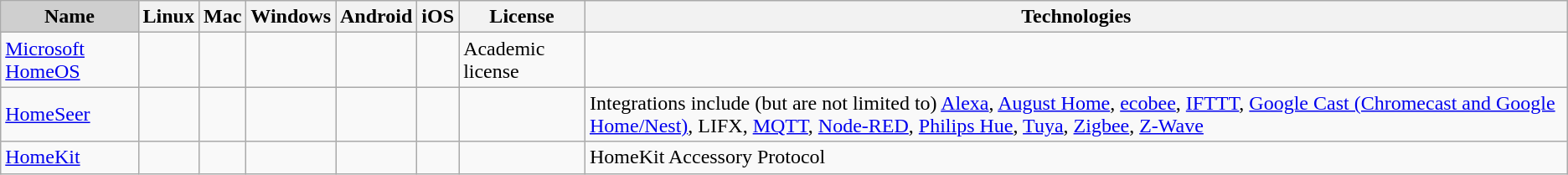<table class="wikitable sortable">
<tr>
<th style="background-color:#cfcfcf;" align="center">Name</th>
<th>Linux</th>
<th>Mac</th>
<th>Windows</th>
<th>Android</th>
<th>iOS</th>
<th>License</th>
<th class="unsortable">Technologies</th>
</tr>
<tr>
<td><a href='#'>Microsoft HomeOS</a></td>
<td></td>
<td></td>
<td></td>
<td></td>
<td></td>
<td>Academic license</td>
<td></td>
</tr>
<tr>
<td><a href='#'>HomeSeer</a></td>
<td></td>
<td></td>
<td></td>
<td></td>
<td></td>
<td></td>
<td>Integrations include (but are not limited to) <a href='#'>Alexa</a>, <a href='#'>August Home</a>, <a href='#'>ecobee</a>, <a href='#'>IFTTT</a>, <a href='#'>Google Cast (Chromecast and Google Home/Nest)</a>, LIFX, <a href='#'>MQTT</a>, <a href='#'>Node-RED</a>, <a href='#'>Philips Hue</a>, <a href='#'>Tuya</a>, <a href='#'>Zigbee</a>, <a href='#'>Z-Wave</a></td>
</tr>
<tr>
<td><a href='#'>HomeKit</a></td>
<td></td>
<td></td>
<td></td>
<td></td>
<td></td>
<td></td>
<td>HomeKit Accessory Protocol</td>
</tr>
</table>
